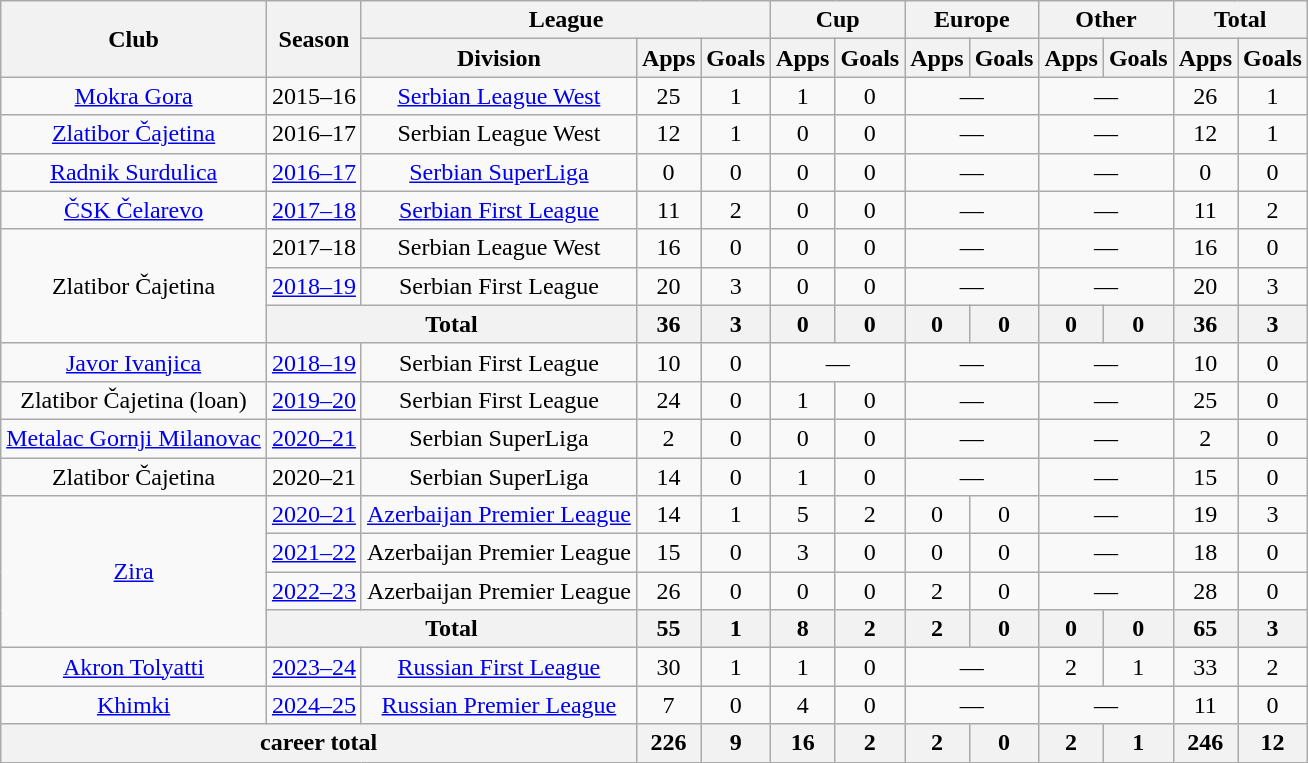<table class="wikitable" style="text-align:center">
<tr>
<th rowspan="2">Club</th>
<th rowspan="2">Season</th>
<th colspan="3">League</th>
<th colspan="2">Cup</th>
<th colspan="2">Europe</th>
<th colspan="2">Other</th>
<th colspan="2">Total</th>
</tr>
<tr>
<th>Division</th>
<th>Apps</th>
<th>Goals</th>
<th>Apps</th>
<th>Goals</th>
<th>Apps</th>
<th>Goals</th>
<th>Apps</th>
<th>Goals</th>
<th>Apps</th>
<th>Goals</th>
</tr>
<tr>
<td><a href='#'>Mokra Gora</a></td>
<td>2015–16</td>
<td><a href='#'>Serbian League West</a></td>
<td>25</td>
<td>1</td>
<td>1</td>
<td>0</td>
<td colspan="2">—</td>
<td colspan="2">—</td>
<td>26</td>
<td>1</td>
</tr>
<tr>
<td><a href='#'>Zlatibor Čajetina</a></td>
<td>2016–17</td>
<td>Serbian League West</td>
<td>12</td>
<td>1</td>
<td>0</td>
<td>0</td>
<td colspan="2">—</td>
<td colspan="2">—</td>
<td>12</td>
<td>1</td>
</tr>
<tr>
<td><a href='#'>Radnik Surdulica</a></td>
<td><a href='#'>2016–17</a></td>
<td><a href='#'>Serbian SuperLiga</a></td>
<td>0</td>
<td>0</td>
<td>0</td>
<td>0</td>
<td colspan="2">—</td>
<td colspan="2">—</td>
<td>0</td>
<td>0</td>
</tr>
<tr>
<td><a href='#'>ČSK Čelarevo</a></td>
<td><a href='#'>2017–18</a></td>
<td><a href='#'>Serbian First League</a></td>
<td>11</td>
<td>2</td>
<td>0</td>
<td>0</td>
<td colspan="2">—</td>
<td colspan="2">—</td>
<td>11</td>
<td>2</td>
</tr>
<tr>
<td rowspan="3">Zlatibor Čajetina</td>
<td>2017–18</td>
<td>Serbian League West</td>
<td>16</td>
<td>0</td>
<td>0</td>
<td>0</td>
<td colspan="2">—</td>
<td colspan="2">—</td>
<td>16</td>
<td>0</td>
</tr>
<tr>
<td><a href='#'>2018–19</a></td>
<td>Serbian First League</td>
<td>20</td>
<td>3</td>
<td>0</td>
<td>0</td>
<td colspan="2">—</td>
<td colspan="2">—</td>
<td>20</td>
<td>3</td>
</tr>
<tr>
<th colspan="2">Total</th>
<th>36</th>
<th>3</th>
<th>0</th>
<th>0</th>
<th>0</th>
<th>0</th>
<th>0</th>
<th>0</th>
<th>36</th>
<th>3</th>
</tr>
<tr>
<td><a href='#'>Javor Ivanjica</a></td>
<td><a href='#'>2018–19</a></td>
<td>Serbian First League</td>
<td>10</td>
<td>0</td>
<td colspan="2">—</td>
<td colspan="2">—</td>
<td colspan="2">—</td>
<td>10</td>
<td>0</td>
</tr>
<tr>
<td>Zlatibor Čajetina (loan)</td>
<td><a href='#'>2019–20</a></td>
<td>Serbian First League</td>
<td>24</td>
<td>0</td>
<td>1</td>
<td>0</td>
<td colspan="2">—</td>
<td colspan="2">—</td>
<td>25</td>
<td>0</td>
</tr>
<tr>
<td><a href='#'>Metalac Gornji Milanovac</a></td>
<td><a href='#'>2020–21</a></td>
<td>Serbian SuperLiga</td>
<td>2</td>
<td>0</td>
<td>0</td>
<td>0</td>
<td colspan="2">—</td>
<td colspan="2">—</td>
<td>2</td>
<td>0</td>
</tr>
<tr>
<td>Zlatibor Čajetina</td>
<td>2020–21</td>
<td>Serbian SuperLiga</td>
<td>14</td>
<td>0</td>
<td>1</td>
<td>0</td>
<td colspan="2">—</td>
<td colspan="2">—</td>
<td>15</td>
<td>0</td>
</tr>
<tr>
<td rowspan="4"><a href='#'>Zira</a></td>
<td><a href='#'>2020–21</a></td>
<td><a href='#'>Azerbaijan Premier League</a></td>
<td>14</td>
<td>1</td>
<td>5</td>
<td>2</td>
<td>0</td>
<td>0</td>
<td colspan="2">—</td>
<td>19</td>
<td>3</td>
</tr>
<tr>
<td><a href='#'>2021–22</a></td>
<td>Azerbaijan Premier League</td>
<td>15</td>
<td>0</td>
<td>3</td>
<td>0</td>
<td>0</td>
<td>0</td>
<td colspan="2">—</td>
<td>18</td>
<td>0</td>
</tr>
<tr>
<td><a href='#'>2022–23</a></td>
<td>Azerbaijan Premier League</td>
<td>26</td>
<td>0</td>
<td>0</td>
<td>0</td>
<td>2</td>
<td>0</td>
<td colspan="2">—</td>
<td>28</td>
<td>0</td>
</tr>
<tr>
<th colspan="2">Total</th>
<th>55</th>
<th>1</th>
<th>8</th>
<th>2</th>
<th>2</th>
<th>0</th>
<th>0</th>
<th>0</th>
<th>65</th>
<th>3</th>
</tr>
<tr>
<td><a href='#'>Akron Tolyatti</a></td>
<td><a href='#'>2023–24</a></td>
<td><a href='#'>Russian First League</a></td>
<td>30</td>
<td>1</td>
<td>1</td>
<td>0</td>
<td colspan="2">—</td>
<td>2</td>
<td>1</td>
<td>33</td>
<td>2</td>
</tr>
<tr>
<td><a href='#'>Khimki</a></td>
<td><a href='#'>2024–25</a></td>
<td><a href='#'>Russian Premier League</a></td>
<td>7</td>
<td>0</td>
<td>4</td>
<td>0</td>
<td colspan="2">—</td>
<td colspan="2">—</td>
<td>11</td>
<td>0</td>
</tr>
<tr>
<th colspan="3">career total</th>
<th>226</th>
<th>9</th>
<th>16</th>
<th>2</th>
<th>2</th>
<th>0</th>
<th>2</th>
<th>1</th>
<th>246</th>
<th>12</th>
</tr>
</table>
